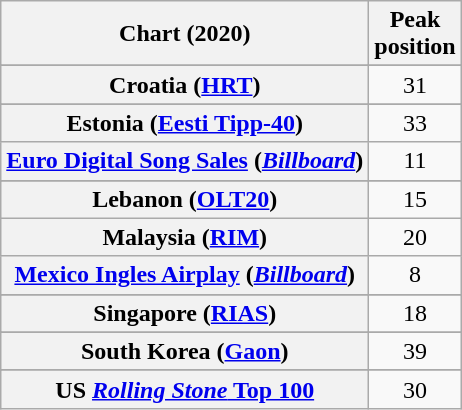<table class="wikitable sortable plainrowheaders" style="text-align:center">
<tr>
<th scope="col">Chart (2020)</th>
<th scope="col">Peak<br>position</th>
</tr>
<tr>
</tr>
<tr>
</tr>
<tr>
</tr>
<tr>
</tr>
<tr>
</tr>
<tr>
</tr>
<tr>
<th scope="row">Croatia (<a href='#'>HRT</a>)</th>
<td>31</td>
</tr>
<tr>
</tr>
<tr>
<th scope="row">Estonia (<a href='#'>Eesti Tipp-40</a>)</th>
<td>33</td>
</tr>
<tr>
<th scope="row"><a href='#'>Euro Digital Song Sales</a> (<em><a href='#'>Billboard</a></em>)</th>
<td>11</td>
</tr>
<tr>
</tr>
<tr>
</tr>
<tr>
<th scope="row">Lebanon (<a href='#'>OLT20</a>)</th>
<td>15</td>
</tr>
<tr>
<th scope="row">Malaysia (<a href='#'>RIM</a>)</th>
<td>20</td>
</tr>
<tr>
<th scope="row"><a href='#'>Mexico Ingles Airplay</a> (<em><a href='#'>Billboard</a></em>)</th>
<td>8</td>
</tr>
<tr>
</tr>
<tr>
</tr>
<tr>
</tr>
<tr>
</tr>
<tr>
</tr>
<tr>
</tr>
<tr>
<th scope="row">Singapore (<a href='#'>RIAS</a>)</th>
<td>18</td>
</tr>
<tr>
</tr>
<tr>
<th scope="row">South Korea (<a href='#'>Gaon</a>)</th>
<td>39</td>
</tr>
<tr>
</tr>
<tr>
</tr>
<tr>
</tr>
<tr>
</tr>
<tr>
</tr>
<tr>
</tr>
<tr>
</tr>
<tr>
<th scope="row">US <a href='#'><em>Rolling Stone</em> Top 100</a></th>
<td>30</td>
</tr>
</table>
